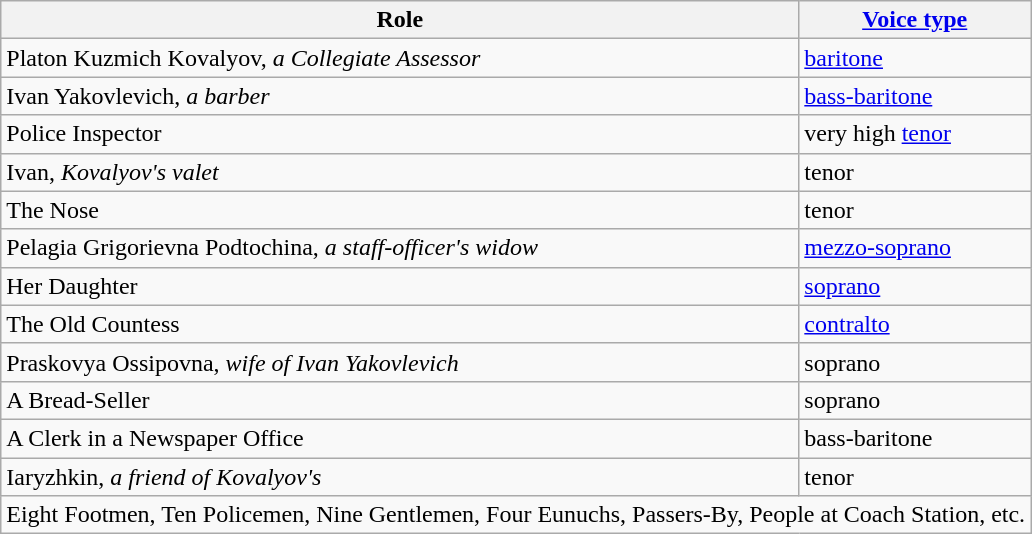<table class="wikitable">
<tr>
<th>Role</th>
<th><a href='#'>Voice type</a></th>
</tr>
<tr>
<td>Platon Kuzmich Kovalyov, <em>a Collegiate Assessor</em></td>
<td><a href='#'>baritone</a></td>
</tr>
<tr>
<td>Ivan Yakovlevich, <em>a barber</em></td>
<td><a href='#'>bass-baritone</a></td>
</tr>
<tr>
<td>Police Inspector</td>
<td>very high <a href='#'>tenor</a></td>
</tr>
<tr>
<td>Ivan, <em>Kovalyov's valet</em></td>
<td>tenor</td>
</tr>
<tr>
<td>The Nose</td>
<td>tenor</td>
</tr>
<tr>
<td>Pelagia Grigorievna Podtochina, <em>a staff-officer's widow</em></td>
<td><a href='#'>mezzo-soprano</a></td>
</tr>
<tr>
<td>Her Daughter</td>
<td><a href='#'>soprano</a></td>
</tr>
<tr>
<td>The Old Countess</td>
<td><a href='#'>contralto</a></td>
</tr>
<tr>
<td>Praskovya Ossipovna, <em>wife of Ivan Yakovlevich</em></td>
<td>soprano</td>
</tr>
<tr>
<td>A Bread-Seller</td>
<td>soprano</td>
</tr>
<tr>
<td>A Clerk in a Newspaper Office</td>
<td>bass-baritone</td>
</tr>
<tr>
<td>Iaryzhkin, <em>a friend of Kovalyov's</em></td>
<td>tenor</td>
</tr>
<tr>
<td colspan=2>Eight Footmen, Ten Policemen, Nine Gentlemen, Four Eunuchs, Passers-By, People at Coach Station, etc.</td>
</tr>
</table>
